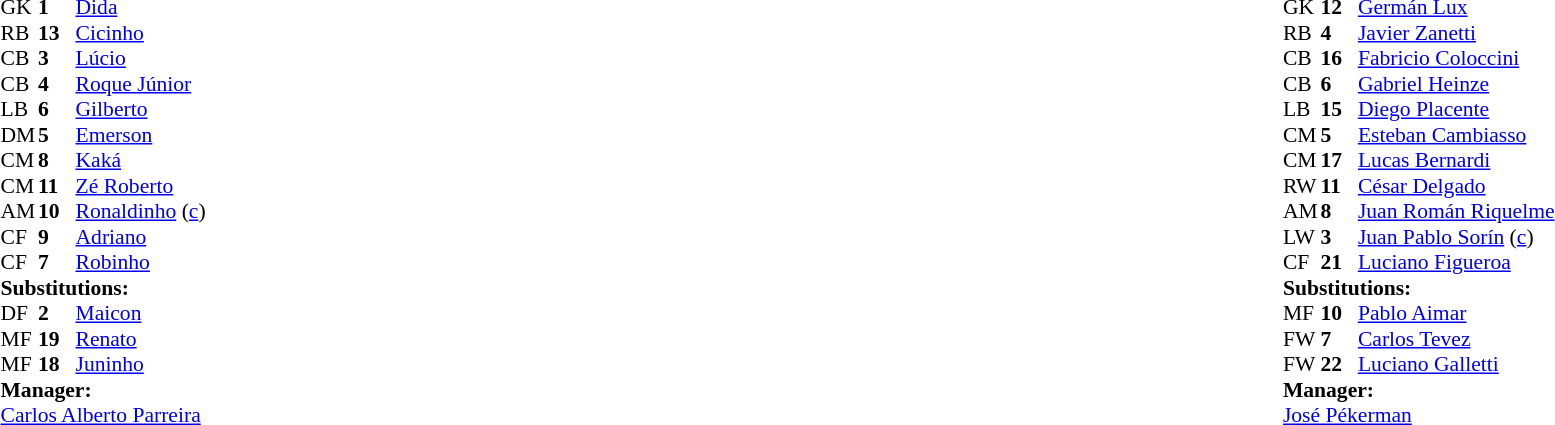<table width="100%">
<tr>
<td valign="top" width="50%"><br><table style="font-size: 90%" cellspacing="0" cellpadding="0">
<tr>
<th width="25"></th>
<th width="25"></th>
</tr>
<tr>
<td>GK</td>
<td><strong>1</strong></td>
<td><a href='#'>Dida</a></td>
</tr>
<tr>
<td>RB</td>
<td><strong>13</strong></td>
<td><a href='#'>Cicinho</a></td>
<td></td>
<td></td>
</tr>
<tr>
<td>CB</td>
<td><strong>3</strong></td>
<td><a href='#'>Lúcio</a></td>
</tr>
<tr>
<td>CB</td>
<td><strong>4</strong></td>
<td><a href='#'>Roque Júnior</a></td>
</tr>
<tr>
<td>LB</td>
<td><strong>6</strong></td>
<td><a href='#'>Gilberto</a></td>
</tr>
<tr>
<td>DM</td>
<td><strong>5</strong></td>
<td><a href='#'>Emerson</a></td>
</tr>
<tr>
<td>CM</td>
<td><strong>8</strong></td>
<td><a href='#'>Kaká</a></td>
<td></td>
<td></td>
</tr>
<tr>
<td>CM</td>
<td><strong>11</strong></td>
<td><a href='#'>Zé Roberto</a></td>
</tr>
<tr>
<td>AM</td>
<td><strong>10</strong></td>
<td><a href='#'>Ronaldinho</a> (<a href='#'>c</a>)</td>
<td></td>
</tr>
<tr>
<td>CF</td>
<td><strong>9</strong></td>
<td><a href='#'>Adriano</a></td>
</tr>
<tr>
<td>CF</td>
<td><strong>7</strong></td>
<td><a href='#'>Robinho</a></td>
<td></td>
<td></td>
</tr>
<tr>
<td colspan=3><strong>Substitutions:</strong></td>
</tr>
<tr>
<td>DF</td>
<td><strong>2</strong></td>
<td><a href='#'>Maicon</a></td>
<td></td>
<td></td>
</tr>
<tr>
<td>MF</td>
<td><strong>19</strong></td>
<td><a href='#'>Renato</a></td>
<td></td>
<td></td>
</tr>
<tr>
<td>MF</td>
<td><strong>18</strong></td>
<td><a href='#'>Juninho</a></td>
<td></td>
<td></td>
</tr>
<tr>
<td colspan=3><strong>Manager:</strong></td>
</tr>
<tr>
<td colspan=3><a href='#'>Carlos Alberto Parreira</a></td>
</tr>
</table>
</td>
<td valign="top"></td>
<td valign="top" width="50%"><br><table style="font-size: 90%" cellspacing="0" cellpadding="0" align="center">
<tr>
<th width=25></th>
<th width=25></th>
</tr>
<tr>
<td>GK</td>
<td><strong>12</strong></td>
<td><a href='#'>Germán Lux</a></td>
</tr>
<tr>
<td>RB</td>
<td><strong>4</strong></td>
<td><a href='#'>Javier Zanetti</a></td>
</tr>
<tr>
<td>CB</td>
<td><strong>16</strong></td>
<td><a href='#'>Fabricio Coloccini</a></td>
<td></td>
</tr>
<tr>
<td>CB</td>
<td><strong>6</strong></td>
<td><a href='#'>Gabriel Heinze</a></td>
</tr>
<tr>
<td>LB</td>
<td><strong>15</strong></td>
<td><a href='#'>Diego Placente</a></td>
</tr>
<tr>
<td>CM</td>
<td><strong>5</strong></td>
<td><a href='#'>Esteban Cambiasso</a></td>
<td></td>
<td></td>
</tr>
<tr>
<td>CM</td>
<td><strong>17</strong></td>
<td><a href='#'>Lucas Bernardi</a></td>
</tr>
<tr>
<td>RW</td>
<td><strong>11</strong></td>
<td><a href='#'>César Delgado</a></td>
<td></td>
<td></td>
</tr>
<tr>
<td>AM</td>
<td><strong>8</strong></td>
<td><a href='#'>Juan Román Riquelme</a></td>
</tr>
<tr>
<td>LW</td>
<td><strong>3</strong></td>
<td><a href='#'>Juan Pablo Sorín</a> (<a href='#'>c</a>)</td>
<td></td>
</tr>
<tr>
<td>CF</td>
<td><strong>21</strong></td>
<td><a href='#'>Luciano Figueroa</a></td>
<td></td>
<td></td>
</tr>
<tr>
<td colspan=3><strong>Substitutions:</strong></td>
</tr>
<tr>
<td>MF</td>
<td><strong>10</strong></td>
<td><a href='#'>Pablo Aimar</a></td>
<td></td>
<td></td>
</tr>
<tr>
<td>FW</td>
<td><strong>7</strong></td>
<td><a href='#'>Carlos Tevez</a></td>
<td></td>
<td></td>
</tr>
<tr>
<td>FW</td>
<td><strong>22</strong></td>
<td><a href='#'>Luciano Galletti</a></td>
<td></td>
<td></td>
</tr>
<tr>
<td colspan=3><strong>Manager:</strong></td>
</tr>
<tr>
<td colspan=3><a href='#'>José Pékerman</a></td>
</tr>
</table>
</td>
</tr>
</table>
